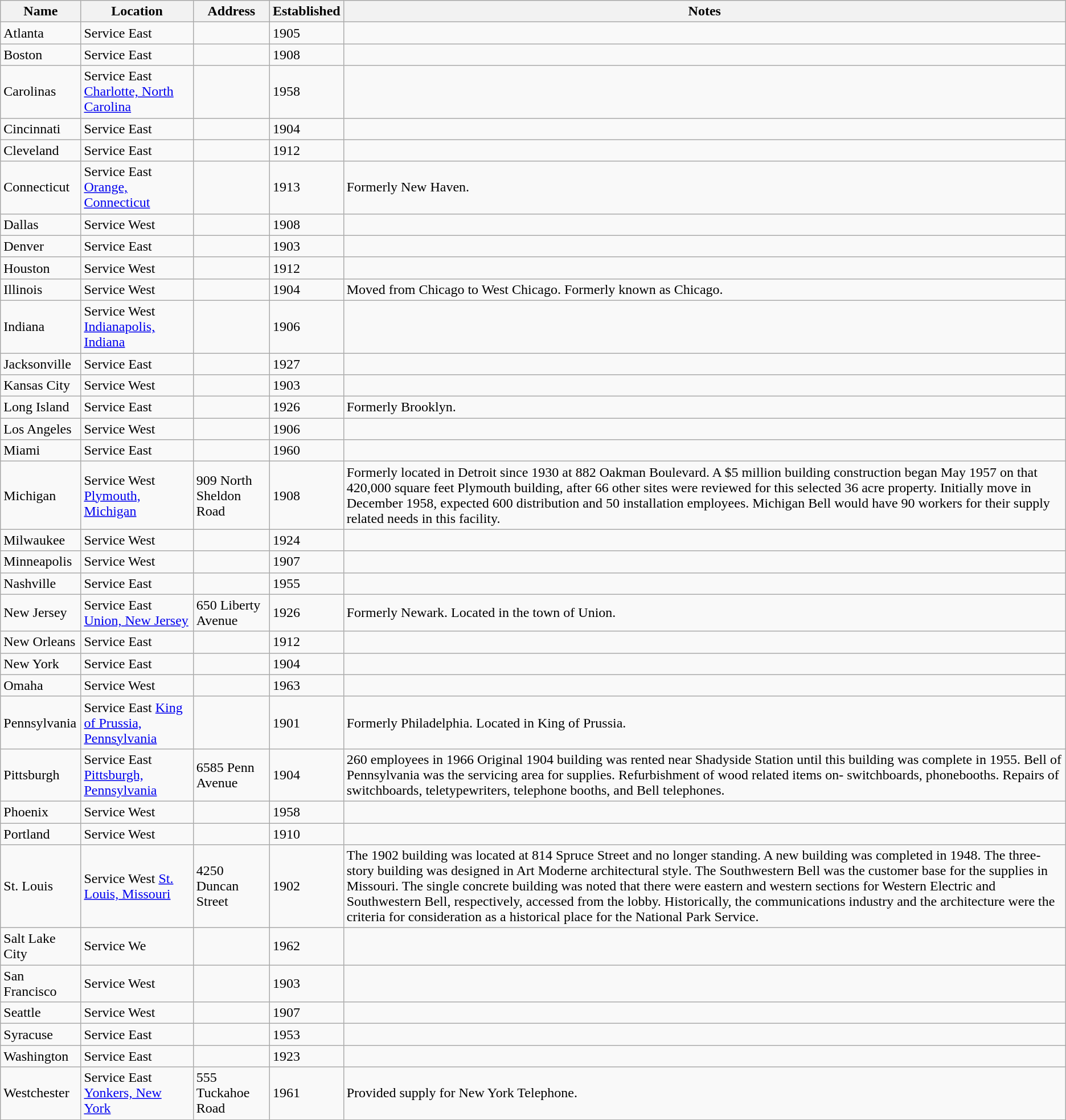<table class="wikitable">
<tr>
<th>Name</th>
<th>Location</th>
<th>Address</th>
<th>Established</th>
<th>Notes</th>
</tr>
<tr>
<td>Atlanta</td>
<td>Service East</td>
<td></td>
<td>1905</td>
<td></td>
</tr>
<tr>
<td>Boston</td>
<td>Service East</td>
<td></td>
<td>1908</td>
<td></td>
</tr>
<tr>
<td>Carolinas</td>
<td>Service East <a href='#'>Charlotte, North Carolina</a></td>
<td></td>
<td>1958</td>
<td></td>
</tr>
<tr>
<td>Cincinnati</td>
<td>Service East</td>
<td></td>
<td>1904</td>
<td></td>
</tr>
<tr>
<td>Cleveland</td>
<td>Service East</td>
<td></td>
<td>1912</td>
<td></td>
</tr>
<tr>
<td>Connecticut</td>
<td>Service East <a href='#'>Orange, Connecticut</a></td>
<td></td>
<td>1913</td>
<td>Formerly New Haven.</td>
</tr>
<tr>
<td>Dallas</td>
<td>Service West</td>
<td></td>
<td>1908</td>
<td></td>
</tr>
<tr>
<td>Denver</td>
<td>Service East</td>
<td></td>
<td>1903</td>
<td></td>
</tr>
<tr>
<td>Houston</td>
<td>Service West</td>
<td></td>
<td>1912</td>
<td></td>
</tr>
<tr>
<td>Illinois</td>
<td>Service West</td>
<td></td>
<td>1904</td>
<td>Moved from Chicago to West Chicago. Formerly known as Chicago.</td>
</tr>
<tr>
<td>Indiana</td>
<td>Service West <a href='#'>Indianapolis, Indiana</a></td>
<td></td>
<td>1906</td>
<td></td>
</tr>
<tr>
<td>Jacksonville</td>
<td>Service East</td>
<td></td>
<td>1927</td>
<td></td>
</tr>
<tr>
<td>Kansas City</td>
<td>Service West</td>
<td></td>
<td>1903</td>
<td></td>
</tr>
<tr>
<td>Long Island</td>
<td>Service East</td>
<td></td>
<td>1926</td>
<td>Formerly Brooklyn.</td>
</tr>
<tr>
<td>Los Angeles</td>
<td>Service West</td>
<td></td>
<td>1906</td>
<td></td>
</tr>
<tr>
<td>Miami</td>
<td>Service East</td>
<td></td>
<td>1960</td>
<td></td>
</tr>
<tr>
<td>Michigan</td>
<td>Service West <a href='#'>Plymouth, Michigan</a></td>
<td>909 North Sheldon Road</td>
<td>1908</td>
<td>Formerly located in Detroit since 1930 at 882 Oakman Boulevard. A $5 million building construction began May 1957 on that 420,000 square feet Plymouth building, after 66 other sites were reviewed for this selected 36 acre property. Initially move in December 1958, expected 600 distribution and 50 installation employees. Michigan Bell would have 90 workers for their supply related needs in this facility.</td>
</tr>
<tr>
<td>Milwaukee</td>
<td>Service West</td>
<td></td>
<td>1924</td>
<td></td>
</tr>
<tr>
<td>Minneapolis</td>
<td>Service West</td>
<td></td>
<td>1907</td>
<td></td>
</tr>
<tr>
<td>Nashville</td>
<td>Service East</td>
<td></td>
<td>1955</td>
<td></td>
</tr>
<tr>
<td>New Jersey</td>
<td>Service East <a href='#'>Union, New Jersey</a></td>
<td>650 Liberty Avenue</td>
<td>1926</td>
<td>Formerly Newark. Located in the town of Union.</td>
</tr>
<tr>
<td>New Orleans</td>
<td>Service East</td>
<td></td>
<td>1912</td>
<td></td>
</tr>
<tr>
<td>New York</td>
<td>Service East</td>
<td></td>
<td>1904</td>
<td></td>
</tr>
<tr>
<td>Omaha</td>
<td>Service West</td>
<td></td>
<td>1963</td>
<td></td>
</tr>
<tr>
<td>Pennsylvania</td>
<td>Service East <a href='#'>King of Prussia, Pennsylvania</a></td>
<td></td>
<td>1901</td>
<td>Formerly Philadelphia. Located in King of Prussia.</td>
</tr>
<tr>
<td>Pittsburgh</td>
<td>Service East <a href='#'>Pittsburgh, Pennsylvania</a></td>
<td>6585 Penn Avenue</td>
<td>1904</td>
<td>260 employees in 1966 Original 1904 building was rented near Shadyside Station until this building was complete in 1955. Bell of Pennsylvania was the servicing area for supplies. Refurbishment of wood related items on- switchboards, phonebooths. Repairs of switchboards, teletypewriters, telephone booths, and Bell telephones.</td>
</tr>
<tr>
<td>Phoenix</td>
<td>Service West</td>
<td></td>
<td>1958</td>
<td></td>
</tr>
<tr>
<td>Portland</td>
<td>Service West</td>
<td></td>
<td>1910</td>
<td></td>
</tr>
<tr>
<td>St. Louis</td>
<td>Service West <a href='#'>St. Louis, Missouri</a></td>
<td>4250 Duncan Street</td>
<td>1902</td>
<td>The 1902 building was located at 814 Spruce Street and no longer standing. A new building was completed in 1948. The three-story building was designed in Art Moderne architectural style. The Southwestern Bell was the customer base for the supplies in Missouri. The single concrete building was noted that there were eastern and western sections for Western Electric and Southwestern Bell, respectively, accessed from the lobby. Historically, the communications industry and the architecture were the criteria for consideration as a historical place for the National Park Service.</td>
</tr>
<tr>
<td>Salt Lake City</td>
<td>Service We</td>
<td></td>
<td>1962</td>
<td></td>
</tr>
<tr>
<td>San Francisco</td>
<td>Service West</td>
<td></td>
<td>1903</td>
<td></td>
</tr>
<tr>
<td>Seattle</td>
<td>Service West</td>
<td></td>
<td>1907</td>
<td></td>
</tr>
<tr>
<td>Syracuse</td>
<td>Service East</td>
<td></td>
<td>1953</td>
<td></td>
</tr>
<tr>
<td>Washington</td>
<td>Service East</td>
<td></td>
<td>1923</td>
<td></td>
</tr>
<tr>
<td>Westchester</td>
<td>Service East <a href='#'>Yonkers, New York</a></td>
<td>555 Tuckahoe Road</td>
<td>1961</td>
<td>Provided supply for New York Telephone.</td>
</tr>
</table>
